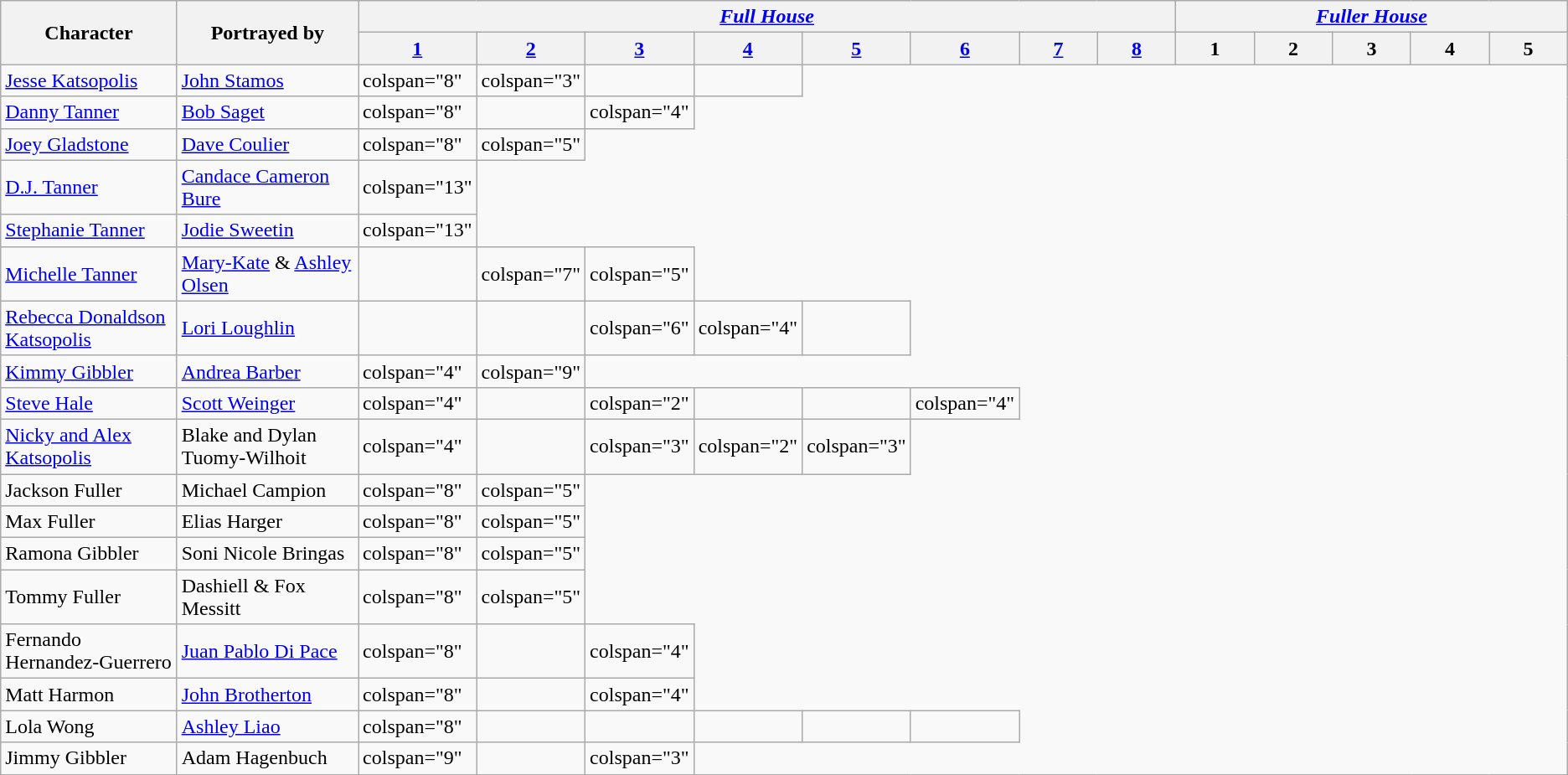<table class="wikitable plainrowheaders">
<tr>
<th scope="col" rowspan="2">Character</th>
<th scope="col" rowspan="2">Portrayed by</th>
<th scope="col" colspan="8"><em><a href='#'>Full House</a></em></th>
<th scope="col" colspan="5"><em><a href='#'>Fuller House</a></em></th>
</tr>
<tr>
<th scope="col" style="width:5%;"><a href='#'>1</a></th>
<th scope="col" style="width:5%;"><a href='#'>2</a></th>
<th scope="col" style="width:5%;"><a href='#'>3</a></th>
<th scope="col" style="width:5%;"><a href='#'>4</a></th>
<th scope="col" style="width:5%;"><a href='#'>5</a></th>
<th scope="col" style="width:5%;"><a href='#'>6</a></th>
<th scope="col" style="width:5%;"><a href='#'>7</a></th>
<th scope="col" style="width:5%;"><a href='#'>8</a></th>
<th scope="col" style="width:5%;">1</th>
<th scope="col" style="width:5%;">2</th>
<th scope="col" style="width:5%;">3</th>
<th scope="col" style="width:5%;">4</th>
<th scope="col" style="width:5%;">5</th>
</tr>
<tr>
<td scope="row"><a href='#'>Jesse Katsopolis</a></td>
<td><a href='#'>John Stamos</a></td>
<td>colspan="8" </td>
<td>colspan="3" </td>
<td></td>
<td></td>
</tr>
<tr>
<td scope="row"><a href='#'>Danny Tanner</a></td>
<td><a href='#'>Bob Saget</a></td>
<td>colspan="8" </td>
<td></td>
<td>colspan="4" </td>
</tr>
<tr>
<td scope="row"><a href='#'>Joey Gladstone</a></td>
<td><a href='#'>Dave Coulier</a></td>
<td>colspan="8" </td>
<td>colspan="5" </td>
</tr>
<tr>
<td scope="row"><a href='#'>D.J. Tanner</a></td>
<td><a href='#'>Candace Cameron Bure</a></td>
<td>colspan="13" </td>
</tr>
<tr>
<td scope="row"><a href='#'>Stephanie Tanner</a></td>
<td><a href='#'>Jodie Sweetin</a></td>
<td>colspan="13" </td>
</tr>
<tr>
<td scope="row"><a href='#'>Michelle Tanner</a></td>
<td><a href='#'>Mary-Kate</a> & <a href='#'>Ashley Olsen</a></td>
<td></td>
<td>colspan="7" </td>
<td>colspan="5" </td>
</tr>
<tr>
<td scope="row"><a href='#'>Rebecca Donaldson Katsopolis</a></td>
<td><a href='#'>Lori Loughlin</a></td>
<td></td>
<td></td>
<td>colspan="6" </td>
<td>colspan="4" </td>
<td></td>
</tr>
<tr>
<td scope="row"><a href='#'>Kimmy Gibbler</a></td>
<td><a href='#'>Andrea Barber</a></td>
<td>colspan="4" </td>
<td>colspan="9" </td>
</tr>
<tr>
<td scope="row"><a href='#'>Steve Hale</a></td>
<td><a href='#'>Scott Weinger</a></td>
<td>colspan="4" </td>
<td></td>
<td>colspan="2" </td>
<td></td>
<td></td>
<td>colspan="4" </td>
</tr>
<tr>
<td scope="row"><a href='#'>Nicky and Alex Katsopolis</a></td>
<td>Blake and Dylan Tuomy-Wilhoit</td>
<td>colspan="4" </td>
<td></td>
<td>colspan="3" </td>
<td>colspan="2" </td>
<td>colspan="3" </td>
</tr>
<tr>
<td scope="row">Jackson Fuller</td>
<td>Michael Campion</td>
<td>colspan="8" </td>
<td>colspan="5" </td>
</tr>
<tr>
<td scope="row">Max Fuller</td>
<td>Elias Harger</td>
<td>colspan="8" </td>
<td>colspan="5" </td>
</tr>
<tr>
<td scope="row">Ramona Gibbler</td>
<td>Soni Nicole Bringas</td>
<td>colspan="8" </td>
<td>colspan="5" </td>
</tr>
<tr>
<td scope="row">Tommy Fuller</td>
<td>Dashiell & Fox Messitt</td>
<td>colspan="8" </td>
<td>colspan="5" </td>
</tr>
<tr>
<td scope="row">Fernando Hernandez-Guerrero</td>
<td><a href='#'>Juan Pablo Di Pace</a></td>
<td>colspan="8" </td>
<td></td>
<td>colspan="4" </td>
</tr>
<tr>
<td scope="row">Matt Harmon</td>
<td><a href='#'>John Brotherton</a></td>
<td>colspan="8" </td>
<td></td>
<td>colspan="4" </td>
</tr>
<tr>
<td scope="row">Lola Wong</td>
<td><a href='#'>Ashley Liao</a></td>
<td>colspan="8" </td>
<td></td>
<td></td>
<td></td>
<td></td>
<td></td>
</tr>
<tr>
<td scope="row">Jimmy Gibbler</td>
<td>Adam Hagenbuch</td>
<td>colspan="9" </td>
<td></td>
<td>colspan="3" </td>
</tr>
</table>
